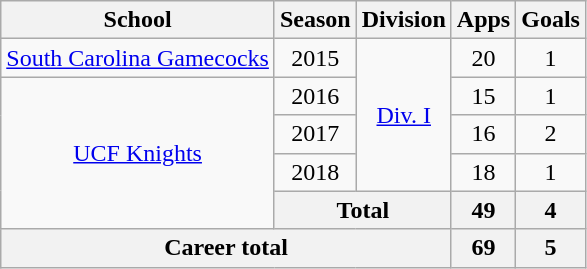<table class="wikitable" style="text-align: center;">
<tr>
<th>School</th>
<th>Season</th>
<th>Division</th>
<th>Apps</th>
<th>Goals</th>
</tr>
<tr>
<td><a href='#'>South Carolina Gamecocks</a></td>
<td>2015</td>
<td rowspan="4"><a href='#'>Div. I</a></td>
<td>20</td>
<td>1</td>
</tr>
<tr>
<td rowspan="4"><a href='#'>UCF Knights</a></td>
<td>2016</td>
<td>15</td>
<td>1</td>
</tr>
<tr>
<td>2017</td>
<td>16</td>
<td>2</td>
</tr>
<tr>
<td>2018</td>
<td>18</td>
<td>1</td>
</tr>
<tr>
<th colspan="2">Total</th>
<th>49</th>
<th>4</th>
</tr>
<tr>
<th colspan="3">Career total</th>
<th>69</th>
<th>5</th>
</tr>
</table>
